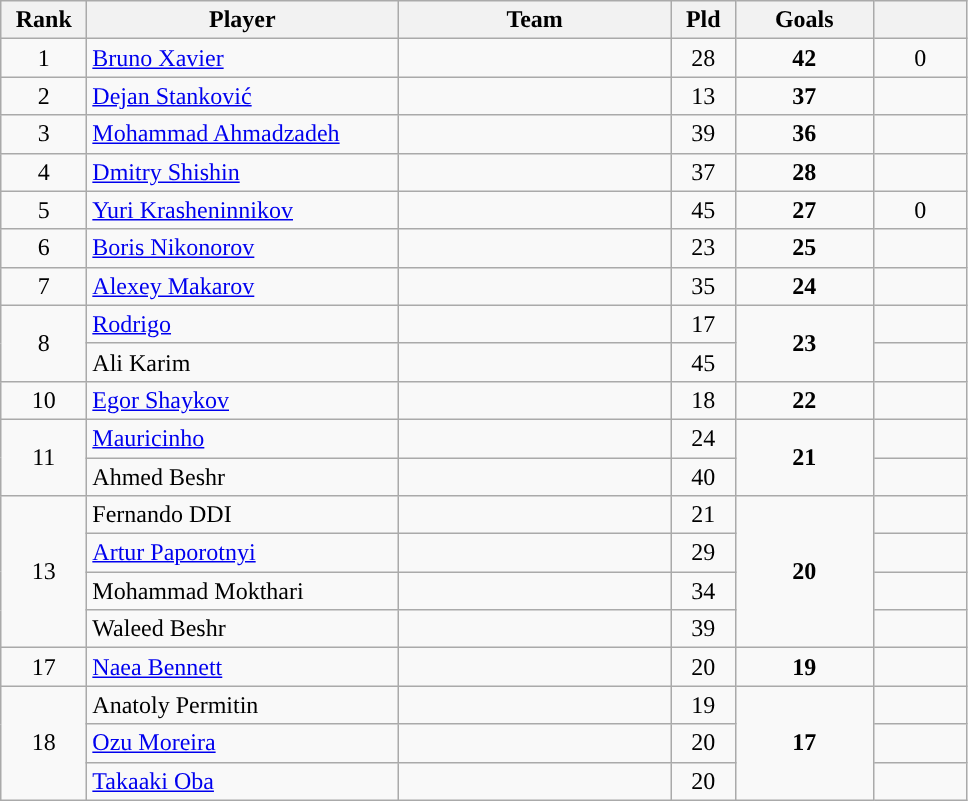<table class="wikitable" style="text-align:center">
<tr>
<th width=50>Rank</th>
<th width=200>Player</th>
<th width=175>Team</th>
<th width=35>Pld</th>
<th width=85>Goals</th>
<th width=55></th>
</tr>
<tr>
<td>1</td>
<td style="text-align:left"><a href='#'>Bruno Xavier</a></td>
<td style="text-align:left"></td>
<td>28</td>
<td><strong>42</strong></td>
<td>0</td>
</tr>
<tr>
<td>2</td>
<td style="text-align:left"><a href='#'>Dejan Stanković</a></td>
<td style="text-align:left"></td>
<td>13</td>
<td><strong>37</strong></td>
<td></td>
</tr>
<tr>
<td>3</td>
<td style="text-align:left"><a href='#'>Mohammad Ahmadzadeh</a></td>
<td style="text-align:left"></td>
<td>39</td>
<td><strong>36</strong></td>
<td></td>
</tr>
<tr>
<td>4</td>
<td style="text-align:left"><a href='#'>Dmitry Shishin</a></td>
<td style="text-align:left"></td>
<td>37</td>
<td><strong>28</strong></td>
<td></td>
</tr>
<tr>
<td>5</td>
<td style="text-align:left"><a href='#'>Yuri Krasheninnikov</a></td>
<td style="text-align:left"></td>
<td>45</td>
<td><strong>27</strong></td>
<td>0</td>
</tr>
<tr>
<td>6</td>
<td style="text-align:left"><a href='#'>Boris Nikonorov</a></td>
<td style="text-align:left"></td>
<td>23</td>
<td><strong>25</strong></td>
<td></td>
</tr>
<tr>
<td>7</td>
<td style="text-align:left"><a href='#'>Alexey Makarov</a></td>
<td style="text-align:left"></td>
<td>35</td>
<td><strong>24</strong></td>
<td></td>
</tr>
<tr>
<td rowspan="2">8</td>
<td style="text-align:left"><a href='#'>Rodrigo</a></td>
<td style="text-align:left"></td>
<td>17</td>
<td rowspan="2"><strong>23</strong></td>
<td></td>
</tr>
<tr>
<td style="text-align:left">Ali Karim</td>
<td style="text-align:left"></td>
<td>45</td>
<td></td>
</tr>
<tr>
<td>10</td>
<td style="text-align:left"><a href='#'>Egor Shaykov</a></td>
<td style="text-align:left"></td>
<td>18</td>
<td><strong>22</strong></td>
<td></td>
</tr>
<tr>
<td rowspan="2">11</td>
<td style="text-align:left"><a href='#'>Mauricinho</a></td>
<td style="text-align:left"></td>
<td>24</td>
<td rowspan="2"><strong>21</strong></td>
<td></td>
</tr>
<tr>
<td style="text-align:left">Ahmed Beshr</td>
<td style="text-align:left"></td>
<td>40</td>
<td></td>
</tr>
<tr>
<td rowspan="4">13</td>
<td style="text-align:left">Fernando DDI</td>
<td style="text-align:left"></td>
<td>21</td>
<td rowspan="4"><strong>20</strong></td>
<td></td>
</tr>
<tr>
<td style="text-align:left"><a href='#'>Artur Paporotnyi</a></td>
<td style="text-align:left"></td>
<td>29</td>
<td></td>
</tr>
<tr>
<td style="text-align:left">Mohammad Mokthari</td>
<td style="text-align:left"></td>
<td>34</td>
<td></td>
</tr>
<tr>
<td style="text-align:left">Waleed Beshr</td>
<td style="text-align:left"></td>
<td>39</td>
<td></td>
</tr>
<tr>
<td>17</td>
<td style="text-align:left"><a href='#'>Naea Bennett</a></td>
<td style="text-align:left"></td>
<td>20</td>
<td><strong>19</strong></td>
<td></td>
</tr>
<tr>
<td rowspan="3">18</td>
<td style="text-align:left">Anatoly Permitin</td>
<td style="text-align:left"></td>
<td>19</td>
<td rowspan="3"><strong>17</strong></td>
<td></td>
</tr>
<tr>
<td style="text-align:left"><a href='#'>Ozu Moreira</a></td>
<td style="text-align:left"></td>
<td>20</td>
<td></td>
</tr>
<tr>
<td style="text-align:left"><a href='#'>Takaaki Oba</a></td>
<td style="text-align:left"></td>
<td>20</td>
<td></td>
</tr>
</table>
